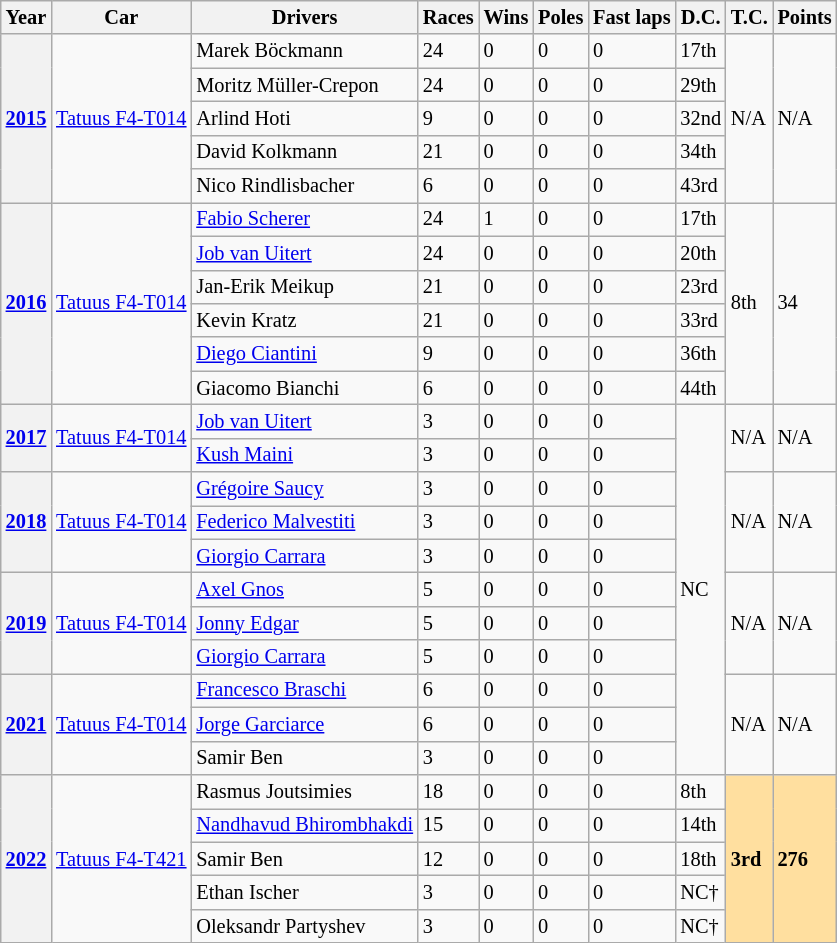<table class="wikitable" style="font-size:85%">
<tr>
<th>Year</th>
<th>Car</th>
<th>Drivers</th>
<th>Races</th>
<th>Wins</th>
<th>Poles</th>
<th>Fast laps</th>
<th>D.C.</th>
<th>T.C.</th>
<th>Points</th>
</tr>
<tr>
<th rowspan=5><a href='#'>2015</a></th>
<td rowspan=5><a href='#'>Tatuus F4-T014</a></td>
<td> Marek Böckmann</td>
<td>24</td>
<td>0</td>
<td>0</td>
<td>0</td>
<td>17th</td>
<td rowspan=5>N/A</td>
<td rowspan=5>N/A</td>
</tr>
<tr>
<td> Moritz Müller-Crepon</td>
<td>24</td>
<td>0</td>
<td>0</td>
<td>0</td>
<td>29th</td>
</tr>
<tr>
<td> Arlind Hoti</td>
<td>9</td>
<td>0</td>
<td>0</td>
<td>0</td>
<td>32nd</td>
</tr>
<tr>
<td> David Kolkmann</td>
<td>21</td>
<td>0</td>
<td>0</td>
<td>0</td>
<td>34th</td>
</tr>
<tr>
<td> Nico Rindlisbacher</td>
<td>6</td>
<td>0</td>
<td>0</td>
<td>0</td>
<td>43rd</td>
</tr>
<tr>
<th rowspan=6><a href='#'>2016</a></th>
<td rowspan=6><a href='#'>Tatuus F4-T014</a></td>
<td> <a href='#'>Fabio Scherer</a></td>
<td>24</td>
<td>1</td>
<td>0</td>
<td>0</td>
<td>17th</td>
<td rowspan=6>8th</td>
<td rowspan=6>34</td>
</tr>
<tr>
<td> <a href='#'>Job van Uitert</a></td>
<td>24</td>
<td>0</td>
<td>0</td>
<td>0</td>
<td>20th</td>
</tr>
<tr>
<td> Jan-Erik Meikup</td>
<td>21</td>
<td>0</td>
<td>0</td>
<td>0</td>
<td>23rd</td>
</tr>
<tr>
<td> Kevin Kratz</td>
<td>21</td>
<td>0</td>
<td>0</td>
<td>0</td>
<td>33rd</td>
</tr>
<tr>
<td> <a href='#'>Diego Ciantini</a></td>
<td>9</td>
<td>0</td>
<td>0</td>
<td>0</td>
<td>36th</td>
</tr>
<tr>
<td> Giacomo Bianchi</td>
<td>6</td>
<td>0</td>
<td>0</td>
<td>0</td>
<td>44th</td>
</tr>
<tr>
<th rowspan=2><a href='#'>2017</a></th>
<td rowspan=2><a href='#'>Tatuus F4-T014</a></td>
<td> <a href='#'>Job van Uitert</a></td>
<td>3</td>
<td>0</td>
<td>0</td>
<td>0</td>
<td rowspan=11>NC</td>
<td rowspan=2>N/A</td>
<td rowspan=2>N/A</td>
</tr>
<tr>
<td> <a href='#'>Kush Maini</a></td>
<td>3</td>
<td>0</td>
<td>0</td>
<td>0</td>
</tr>
<tr>
<th rowspan=3><a href='#'>2018</a></th>
<td rowspan=3><a href='#'>Tatuus F4-T014</a></td>
<td> <a href='#'>Grégoire Saucy</a></td>
<td>3</td>
<td>0</td>
<td>0</td>
<td>0</td>
<td rowspan=3>N/A</td>
<td rowspan=3>N/A</td>
</tr>
<tr>
<td> <a href='#'>Federico Malvestiti</a></td>
<td>3</td>
<td>0</td>
<td>0</td>
<td>0</td>
</tr>
<tr>
<td> <a href='#'>Giorgio Carrara</a></td>
<td>3</td>
<td>0</td>
<td>0</td>
<td>0</td>
</tr>
<tr>
<th rowspan=3><a href='#'>2019</a></th>
<td rowspan=3><a href='#'>Tatuus F4-T014</a></td>
<td> <a href='#'>Axel Gnos</a></td>
<td>5</td>
<td>0</td>
<td>0</td>
<td>0</td>
<td rowspan=3>N/A</td>
<td rowspan=3>N/A</td>
</tr>
<tr>
<td> <a href='#'>Jonny Edgar</a></td>
<td>5</td>
<td>0</td>
<td>0</td>
<td>0</td>
</tr>
<tr>
<td> <a href='#'>Giorgio Carrara</a></td>
<td>5</td>
<td>0</td>
<td>0</td>
<td>0</td>
</tr>
<tr>
<th rowspan="3"><a href='#'>2021</a></th>
<td rowspan="3"><a href='#'>Tatuus F4-T014</a></td>
<td> <a href='#'>Francesco Braschi</a></td>
<td>6</td>
<td>0</td>
<td>0</td>
<td>0</td>
<td rowspan="3">N/A</td>
<td rowspan="3">N/A</td>
</tr>
<tr>
<td> <a href='#'>Jorge Garciarce</a></td>
<td>6</td>
<td>0</td>
<td>0</td>
<td>0</td>
</tr>
<tr>
<td> Samir Ben</td>
<td>3</td>
<td>0</td>
<td>0</td>
<td>0</td>
</tr>
<tr>
<th rowspan="5"><a href='#'>2022</a></th>
<td rowspan="5"><a href='#'>Tatuus F4-T421</a></td>
<td> Rasmus Joutsimies</td>
<td>18</td>
<td>0</td>
<td>0</td>
<td>0</td>
<td>8th</td>
<td rowspan="5" style="background:#FFDF9F;"><strong>3rd</strong></td>
<td rowspan="5" style="background:#FFDF9F;"><strong>276</strong></td>
</tr>
<tr>
<td> <a href='#'>Nandhavud Bhirombhakdi</a></td>
<td>15</td>
<td>0</td>
<td>0</td>
<td>0</td>
<td>14th</td>
</tr>
<tr>
<td> Samir Ben</td>
<td>12</td>
<td>0</td>
<td>0</td>
<td>0</td>
<td>18th</td>
</tr>
<tr>
<td> Ethan Ischer</td>
<td>3</td>
<td>0</td>
<td>0</td>
<td>0</td>
<td>NC†</td>
</tr>
<tr>
<td> Oleksandr Partyshev</td>
<td>3</td>
<td>0</td>
<td>0</td>
<td>0</td>
<td>NC†</td>
</tr>
</table>
